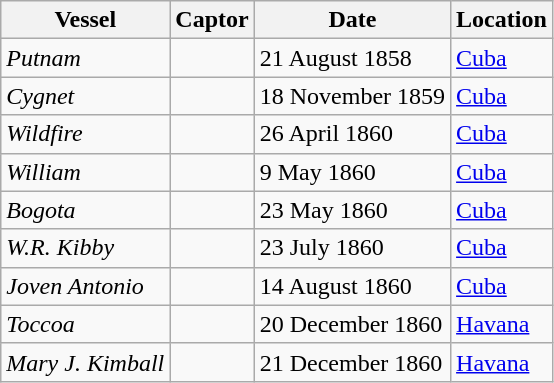<table class="wikitable sortable">
<tr>
<th>Vessel</th>
<th>Captor</th>
<th>Date</th>
<th>Location</th>
</tr>
<tr>
<td><em>Putnam</em></td>
<td></td>
<td>21 August 1858</td>
<td><a href='#'>Cuba</a></td>
</tr>
<tr>
<td><em>Cygnet</em></td>
<td></td>
<td>18 November 1859</td>
<td><a href='#'>Cuba</a></td>
</tr>
<tr>
<td><em>Wildfire</em></td>
<td></td>
<td>26 April 1860</td>
<td><a href='#'>Cuba</a></td>
</tr>
<tr>
<td><em>William</em></td>
<td></td>
<td>9 May 1860</td>
<td><a href='#'>Cuba</a></td>
</tr>
<tr>
<td><em>Bogota</em></td>
<td></td>
<td>23 May 1860</td>
<td><a href='#'>Cuba</a></td>
</tr>
<tr>
<td><em>W.R. Kibby</em></td>
<td></td>
<td>23 July 1860</td>
<td><a href='#'>Cuba</a></td>
</tr>
<tr>
<td><em>Joven Antonio</em></td>
<td></td>
<td>14 August 1860</td>
<td><a href='#'>Cuba</a></td>
</tr>
<tr>
<td><em>Toccoa</em></td>
<td></td>
<td>20 December 1860</td>
<td><a href='#'>Havana</a></td>
</tr>
<tr>
<td><em>Mary J. Kimball</em></td>
<td></td>
<td>21 December 1860</td>
<td><a href='#'>Havana</a></td>
</tr>
</table>
